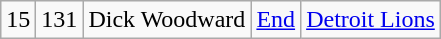<table class="wikitable" style="text-align:center">
<tr>
<td>15</td>
<td>131</td>
<td>Dick Woodward</td>
<td><a href='#'>End</a></td>
<td><a href='#'>Detroit Lions</a></td>
</tr>
</table>
